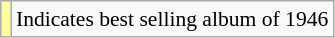<table class="wikitable" style="font-size:90%;">
<tr>
<td style="background:#ff9;"></td>
<td>Indicates best selling album of 1946</td>
</tr>
</table>
